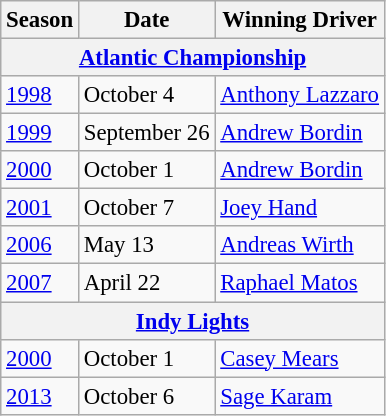<table class="wikitable" style="font-size: 95%;">
<tr>
<th>Season</th>
<th>Date</th>
<th>Winning Driver</th>
</tr>
<tr>
<th colspan=3><a href='#'>Atlantic Championship</a></th>
</tr>
<tr>
<td><a href='#'>1998</a></td>
<td>October 4</td>
<td> <a href='#'>Anthony Lazzaro</a></td>
</tr>
<tr>
<td><a href='#'>1999</a></td>
<td>September 26</td>
<td> <a href='#'>Andrew Bordin</a></td>
</tr>
<tr>
<td><a href='#'>2000</a></td>
<td>October 1</td>
<td> <a href='#'>Andrew Bordin</a></td>
</tr>
<tr>
<td><a href='#'>2001</a></td>
<td>October 7</td>
<td> <a href='#'>Joey Hand</a></td>
</tr>
<tr>
<td><a href='#'>2006</a></td>
<td>May 13</td>
<td> <a href='#'>Andreas Wirth</a></td>
</tr>
<tr>
<td><a href='#'>2007</a></td>
<td>April 22</td>
<td> <a href='#'>Raphael Matos</a></td>
</tr>
<tr>
<th colspan=3><a href='#'>Indy Lights</a></th>
</tr>
<tr>
<td><a href='#'>2000</a></td>
<td>October 1</td>
<td> <a href='#'>Casey Mears</a></td>
</tr>
<tr>
<td><a href='#'>2013</a></td>
<td>October 6</td>
<td> <a href='#'>Sage Karam</a></td>
</tr>
</table>
